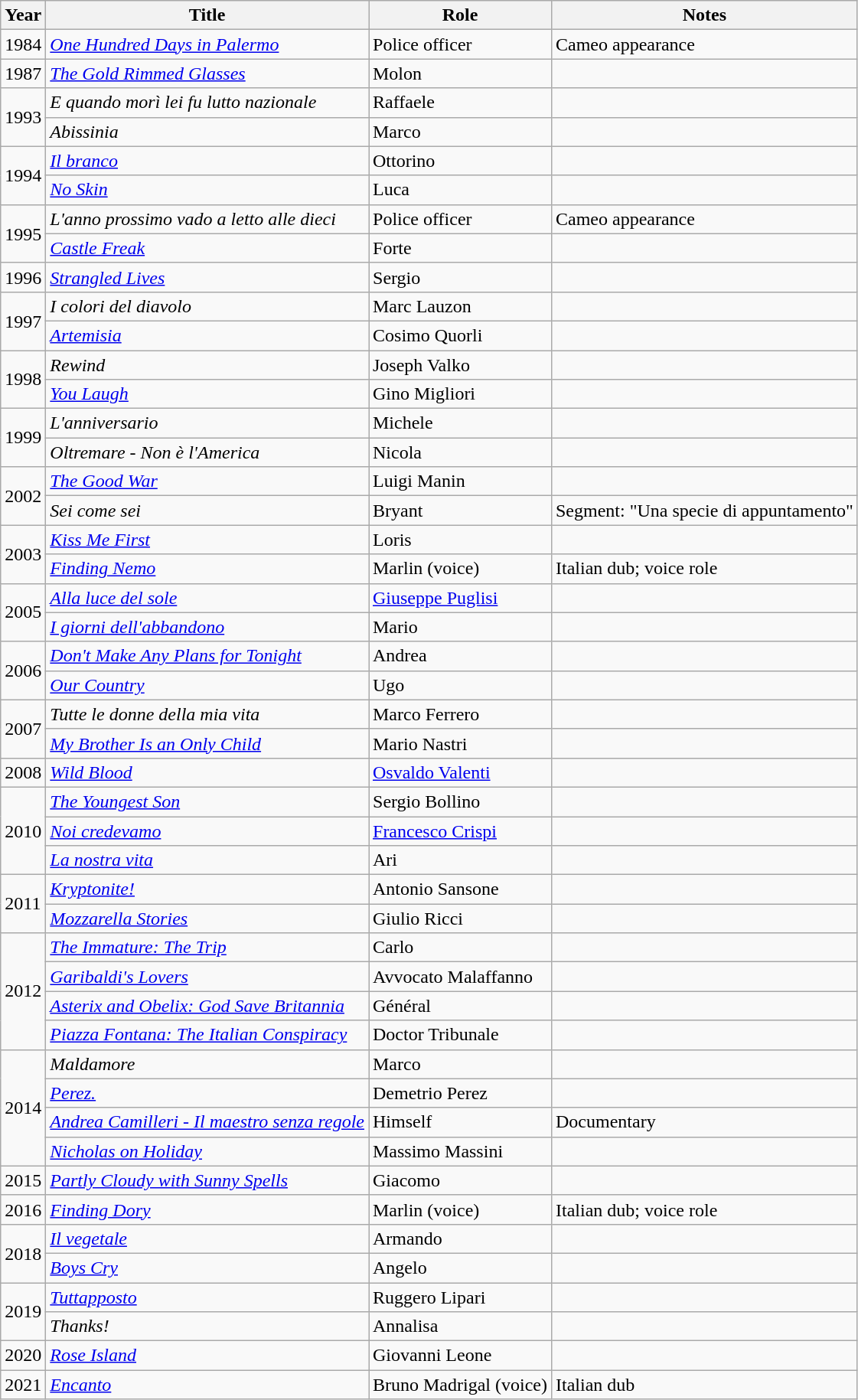<table class="wikitable">
<tr>
<th>Year</th>
<th>Title</th>
<th>Role</th>
<th>Notes</th>
</tr>
<tr>
<td>1984</td>
<td><em><a href='#'>One Hundred Days in Palermo</a></em></td>
<td>Police officer</td>
<td>Cameo appearance</td>
</tr>
<tr>
<td>1987</td>
<td><em><a href='#'>The Gold Rimmed Glasses</a></em></td>
<td>Molon</td>
<td></td>
</tr>
<tr>
<td rowspan="2">1993</td>
<td><em>E quando morì lei fu lutto nazionale</em></td>
<td>Raffaele</td>
<td></td>
</tr>
<tr>
<td><em>Abissinia</em></td>
<td>Marco</td>
<td></td>
</tr>
<tr>
<td rowspan="2">1994</td>
<td><em><a href='#'>Il branco</a></em></td>
<td>Ottorino</td>
<td></td>
</tr>
<tr>
<td><em><a href='#'>No Skin</a></em></td>
<td>Luca</td>
<td></td>
</tr>
<tr>
<td rowspan="2">1995</td>
<td><em>L'anno prossimo vado a letto alle dieci</em></td>
<td>Police officer</td>
<td>Cameo appearance</td>
</tr>
<tr>
<td><em><a href='#'>Castle Freak</a></em></td>
<td>Forte</td>
<td></td>
</tr>
<tr>
<td>1996</td>
<td><em><a href='#'>Strangled Lives</a></em></td>
<td>Sergio</td>
<td></td>
</tr>
<tr>
<td rowspan="2">1997</td>
<td><em>I colori del diavolo</em></td>
<td>Marc Lauzon</td>
<td></td>
</tr>
<tr>
<td><em><a href='#'>Artemisia</a></em></td>
<td>Cosimo Quorli</td>
<td></td>
</tr>
<tr>
<td rowspan="2">1998</td>
<td><em>Rewind</em></td>
<td>Joseph Valko</td>
<td></td>
</tr>
<tr>
<td><em><a href='#'>You Laugh</a></em></td>
<td>Gino Migliori</td>
<td></td>
</tr>
<tr>
<td rowspan="2">1999</td>
<td><em>L'anniversario</em></td>
<td>Michele</td>
<td></td>
</tr>
<tr>
<td><em>Oltremare - Non è l'America</em></td>
<td>Nicola</td>
<td></td>
</tr>
<tr>
<td rowspan="2">2002</td>
<td><em><a href='#'>The Good War</a></em></td>
<td>Luigi Manin</td>
<td></td>
</tr>
<tr>
<td><em>Sei come sei</em></td>
<td>Bryant</td>
<td>Segment: "Una specie di appuntamento"</td>
</tr>
<tr>
<td rowspan="2">2003</td>
<td><em><a href='#'>Kiss Me First</a></em></td>
<td>Loris</td>
<td></td>
</tr>
<tr>
<td><em><a href='#'>Finding Nemo</a></em></td>
<td>Marlin (voice)</td>
<td>Italian dub; voice role</td>
</tr>
<tr>
<td rowspan="2">2005</td>
<td><em><a href='#'>Alla luce del sole</a></em></td>
<td><a href='#'>Giuseppe Puglisi</a></td>
<td></td>
</tr>
<tr>
<td><em><a href='#'>I giorni dell'abbandono</a></em></td>
<td>Mario</td>
<td></td>
</tr>
<tr>
<td rowspan="2">2006</td>
<td><em><a href='#'>Don't Make Any Plans for Tonight</a></em></td>
<td>Andrea</td>
<td></td>
</tr>
<tr>
<td><em><a href='#'>Our Country</a></em></td>
<td>Ugo</td>
<td></td>
</tr>
<tr>
<td rowspan="2">2007</td>
<td><em>Tutte le donne della mia vita</em></td>
<td>Marco Ferrero</td>
<td></td>
</tr>
<tr>
<td><em><a href='#'>My Brother Is an Only Child</a></em></td>
<td>Mario Nastri</td>
<td></td>
</tr>
<tr>
<td>2008</td>
<td><em><a href='#'>Wild Blood</a></em></td>
<td><a href='#'>Osvaldo Valenti</a></td>
<td></td>
</tr>
<tr>
<td rowspan="3">2010</td>
<td><em><a href='#'>The Youngest Son</a></em></td>
<td>Sergio Bollino</td>
<td></td>
</tr>
<tr>
<td><em><a href='#'>Noi credevamo</a></em></td>
<td><a href='#'>Francesco Crispi</a></td>
<td></td>
</tr>
<tr>
<td><em><a href='#'>La nostra vita</a></em></td>
<td>Ari</td>
<td></td>
</tr>
<tr>
<td rowspan="2">2011</td>
<td><em><a href='#'>Kryptonite!</a></em></td>
<td>Antonio Sansone</td>
<td></td>
</tr>
<tr>
<td><em><a href='#'>Mozzarella Stories</a></em></td>
<td>Giulio Ricci</td>
<td></td>
</tr>
<tr>
<td rowspan="4">2012</td>
<td><em><a href='#'>The Immature: The Trip</a></em></td>
<td>Carlo</td>
<td></td>
</tr>
<tr>
<td><em><a href='#'>Garibaldi's Lovers</a></em></td>
<td>Avvocato Malaffanno</td>
<td></td>
</tr>
<tr>
<td><em><a href='#'>Asterix and Obelix: God Save Britannia</a></em></td>
<td>Général</td>
<td></td>
</tr>
<tr>
<td><em><a href='#'>Piazza Fontana: The Italian Conspiracy</a></em></td>
<td>Doctor Tribunale</td>
<td></td>
</tr>
<tr>
<td rowspan="4">2014</td>
<td><em>Maldamore</em></td>
<td>Marco</td>
<td></td>
</tr>
<tr>
<td><em><a href='#'>Perez.</a></em></td>
<td>Demetrio Perez</td>
<td></td>
</tr>
<tr>
<td><em><a href='#'>Andrea Camilleri - Il maestro senza regole</a></em></td>
<td>Himself</td>
<td>Documentary</td>
</tr>
<tr>
<td><em><a href='#'>Nicholas on Holiday</a></em></td>
<td>Massimo Massini</td>
<td></td>
</tr>
<tr>
<td>2015</td>
<td><em><a href='#'>Partly Cloudy with Sunny Spells</a></em></td>
<td>Giacomo</td>
<td></td>
</tr>
<tr>
<td>2016</td>
<td><em><a href='#'>Finding Dory</a></em></td>
<td>Marlin (voice)</td>
<td>Italian dub; voice role</td>
</tr>
<tr>
<td rowspan="2">2018</td>
<td><em><a href='#'>Il vegetale</a></em></td>
<td>Armando</td>
<td></td>
</tr>
<tr>
<td><em><a href='#'>Boys Cry</a></em></td>
<td>Angelo</td>
<td></td>
</tr>
<tr>
<td rowspan="2">2019</td>
<td><em><a href='#'>Tuttapposto</a></em></td>
<td>Ruggero Lipari</td>
<td></td>
</tr>
<tr>
<td><em>Thanks!</em></td>
<td>Annalisa</td>
<td></td>
</tr>
<tr>
<td>2020</td>
<td><em><a href='#'>Rose Island</a></em></td>
<td>Giovanni Leone</td>
<td></td>
</tr>
<tr>
<td>2021</td>
<td><em><a href='#'>Encanto</a></em></td>
<td>Bruno Madrigal (voice)</td>
<td>Italian dub</td>
</tr>
</table>
